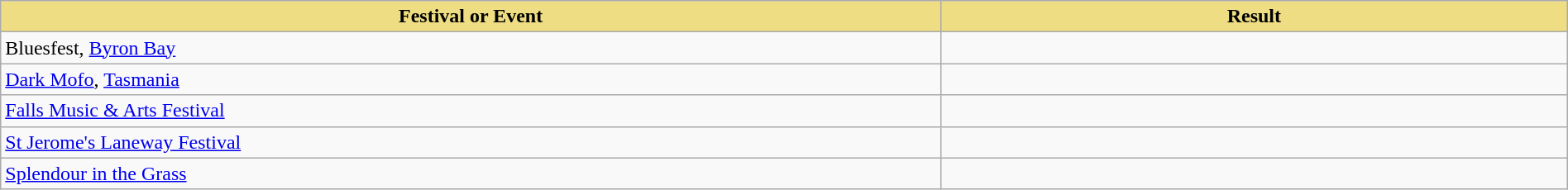<table class="wikitable" width=100%>
<tr>
<th style="width:15%;background:#EEDD82;">Festival or Event</th>
<th style="width:10%;background:#EEDD82;">Result</th>
</tr>
<tr>
<td>Bluesfest, <a href='#'>Byron Bay</a></td>
<td></td>
</tr>
<tr>
<td><a href='#'>Dark Mofo</a>, <a href='#'>Tasmania</a></td>
<td></td>
</tr>
<tr>
<td><a href='#'>Falls Music & Arts Festival</a></td>
<td></td>
</tr>
<tr>
<td><a href='#'>St Jerome's Laneway Festival</a></td>
<td></td>
</tr>
<tr>
<td><a href='#'>Splendour in the Grass</a></td>
<td></td>
</tr>
</table>
